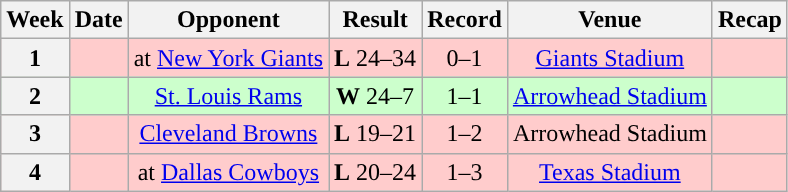<table class="wikitable" style="text-align:center">
<tr>
<th>Week</th>
<th>Date</th>
<th>Opponent</th>
<th>Result</th>
<th>Record</th>
<th>Venue</th>
<th>Recap</th>
</tr>
<tr style="background:#fcc">
<th>1</th>
<td></td>
<td>at <a href='#'>New York Giants</a></td>
<td><strong>L</strong> 24–34</td>
<td>0–1</td>
<td><a href='#'>Giants Stadium</a></td>
<td></td>
</tr>
<tr style="background:#cfc">
<th>2</th>
<td></td>
<td><a href='#'>St. Louis Rams</a></td>
<td><strong>W</strong> 24–7</td>
<td>1–1</td>
<td><a href='#'>Arrowhead Stadium</a></td>
<td></td>
</tr>
<tr style="background:#fcc">
<th>3</th>
<td></td>
<td><a href='#'>Cleveland Browns</a></td>
<td><strong>L</strong> 19–21</td>
<td>1–2</td>
<td>Arrowhead Stadium</td>
<td></td>
</tr>
<tr style="background:#fcc">
<th>4</th>
<td></td>
<td>at <a href='#'>Dallas Cowboys</a></td>
<td><strong>L</strong> 20–24</td>
<td>1–3</td>
<td><a href='#'>Texas Stadium</a></td>
<td></td>
</tr>
</table>
